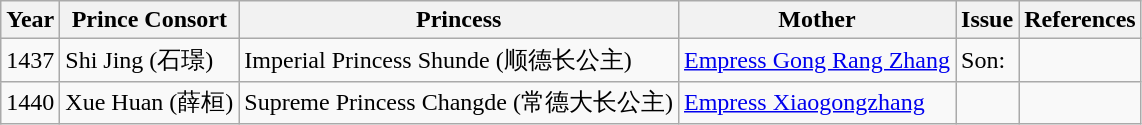<table class="wikitable">
<tr>
<th>Year</th>
<th>Prince Consort</th>
<th>Princess</th>
<th>Mother</th>
<th>Issue</th>
<th>References</th>
</tr>
<tr>
<td>1437</td>
<td>Shi Jing (石璟)</td>
<td>Imperial Princess Shunde (顺德长公主)</td>
<td rowspan=><a href='#'>Empress Gong Rang Zhang</a></td>
<td>Son:</td>
<td></td>
</tr>
<tr>
<td>1440</td>
<td>Xue Huan (薛桓)</td>
<td>Supreme Princess Changde (常德大长公主)</td>
<td><a href='#'>Empress Xiaogongzhang</a></td>
<td></td>
<td></td>
</tr>
</table>
